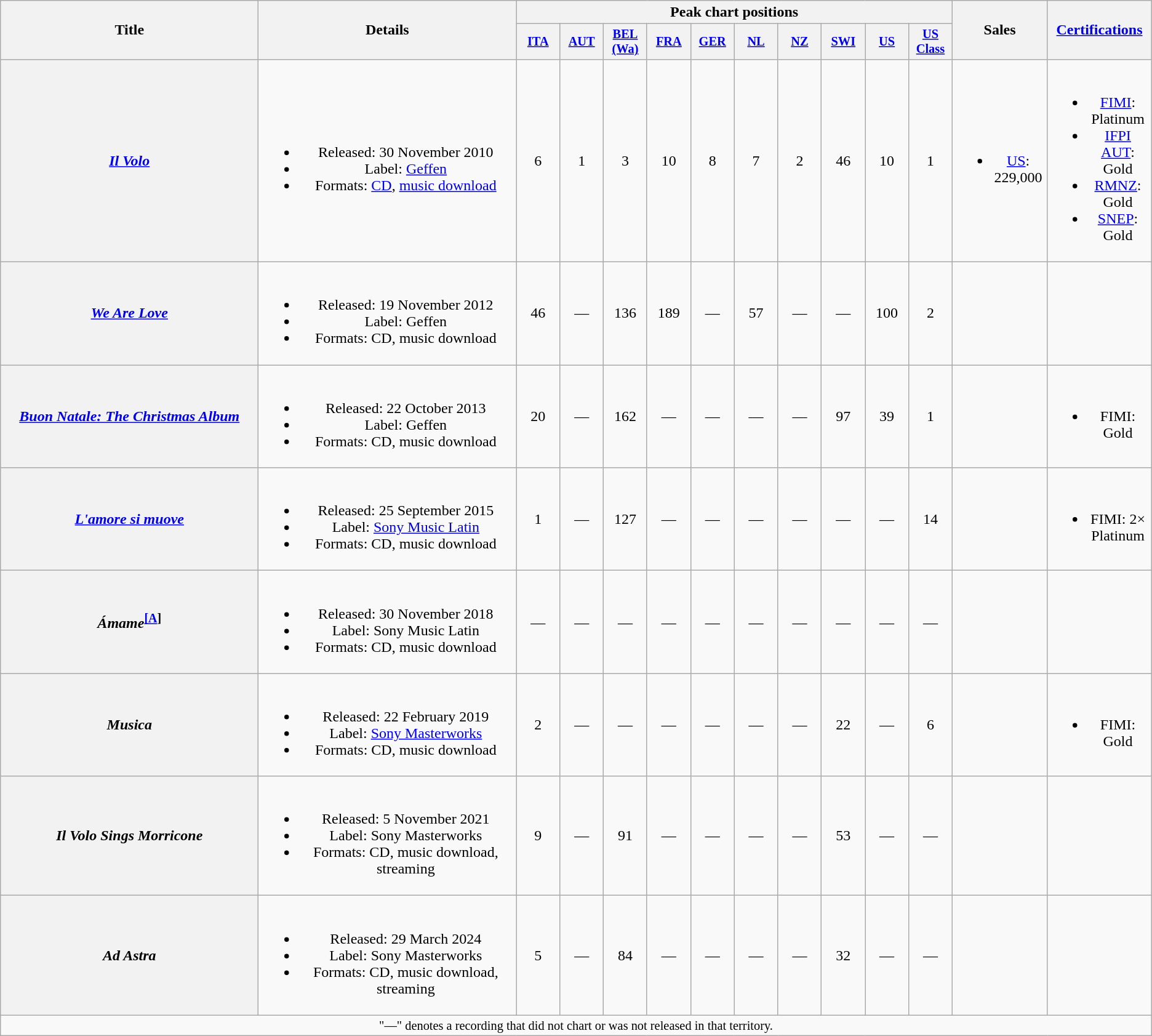<table class="wikitable plainrowheaders" style="text-align:center;">
<tr>
<th scope="col" rowspan="2" style="width:17em;">Title</th>
<th scope="col" rowspan="2" style="width:17em;">Details</th>
<th scope="col" colspan="10">Peak chart positions</th>
<th scope="col" rowspan="2">Sales</th>
<th scope="col" rowspan="2"><a href='#'>Certifications</a></th>
</tr>
<tr>
<th scope="col" style="width:3em;font-size:85%;"><a href='#'>ITA</a><br></th>
<th scope="col" style="width:3em;font-size:85%;"><a href='#'>AUT</a><br></th>
<th scope="col" style="width:3em;font-size:85%;"><a href='#'>BEL<br>(Wa)</a><br></th>
<th scope="col" style="width:3em;font-size:85%;"><a href='#'>FRA</a><br></th>
<th scope="col" style="width:3em;font-size:85%;"><a href='#'>GER</a><br></th>
<th scope="col" style="width:3em;font-size:85%;"><a href='#'>NL</a><br></th>
<th scope="col" style="width:3em;font-size:85%;"><a href='#'>NZ</a><br></th>
<th scope="col" style="width:3em;font-size:85%;"><a href='#'>SWI</a><br></th>
<th scope="col" style="width:3em;font-size:85%;"><a href='#'>US</a><br></th>
<th scope="col" style="width:3em;font-size:85%;"><a href='#'>US<br>Class</a><br></th>
</tr>
<tr>
<th scope="row"><em><a href='#'>Il Volo</a></em></th>
<td><br><ul><li>Released: 30 November 2010</li><li>Label: <a href='#'>Geffen</a></li><li>Formats: <a href='#'>CD</a>, <a href='#'>music download</a></li></ul></td>
<td>6</td>
<td>1</td>
<td>3</td>
<td>10</td>
<td>8</td>
<td>7</td>
<td>2</td>
<td>46</td>
<td>10</td>
<td>1</td>
<td><br><ul><li><a href='#'>US</a>: 229,000</li></ul></td>
<td><br><ul><li><a href='#'>FIMI</a>: Platinum</li><li><a href='#'>IFPI AUT</a>: Gold</li><li><a href='#'>RMNZ</a>: Gold</li><li><a href='#'>SNEP</a>: Gold</li></ul></td>
</tr>
<tr>
<th scope="row"><em><a href='#'>We Are Love</a></em></th>
<td><br><ul><li>Released: 19 November 2012</li><li>Label: Geffen</li><li>Formats: CD, music download</li></ul></td>
<td>46</td>
<td>—</td>
<td>136</td>
<td>189</td>
<td>—</td>
<td>57</td>
<td>—</td>
<td>—</td>
<td>100</td>
<td>2</td>
<td></td>
<td></td>
</tr>
<tr>
<th scope="row"><em><a href='#'>Buon Natale: The Christmas Album</a></em></th>
<td><br><ul><li>Released: 22 October 2013</li><li>Label: Geffen</li><li>Formats: CD, music download</li></ul></td>
<td>20</td>
<td>—</td>
<td>162</td>
<td>—</td>
<td>—</td>
<td>—</td>
<td>—</td>
<td>97</td>
<td>39</td>
<td>1</td>
<td></td>
<td><br><ul><li>FIMI: Gold</li></ul></td>
</tr>
<tr>
<th scope="row"><em><a href='#'>L'amore si muove</a></em></th>
<td><br><ul><li>Released: 25 September 2015</li><li>Label: <a href='#'>Sony Music Latin</a></li><li>Formats: CD, music download</li></ul></td>
<td>1</td>
<td>—</td>
<td>127</td>
<td>—</td>
<td>—</td>
<td>—</td>
<td>—</td>
<td>—</td>
<td>—</td>
<td>14</td>
<td></td>
<td><br><ul><li>FIMI: 2× Platinum</li></ul></td>
</tr>
<tr>
<th scope="row"><em>Ámame</em><sup><a href='#'>[A</a>]</sup></th>
<td><br><ul><li>Released: 30 November 2018</li><li>Label: Sony Music Latin</li><li>Formats: CD, music download</li></ul></td>
<td>—</td>
<td>—</td>
<td>—</td>
<td>—</td>
<td>—</td>
<td>—</td>
<td>—</td>
<td>—</td>
<td>—</td>
<td>—</td>
<td></td>
<td></td>
</tr>
<tr>
<th scope="row"><em>Musica</em></th>
<td><br><ul><li>Released: 22 February 2019</li><li>Label: <a href='#'>Sony Masterworks</a></li><li>Formats: CD, music download</li></ul></td>
<td>2</td>
<td>—</td>
<td>—</td>
<td>—</td>
<td>—</td>
<td>—</td>
<td>—</td>
<td>22</td>
<td>—</td>
<td>6</td>
<td></td>
<td><br><ul><li>FIMI: Gold</li></ul></td>
</tr>
<tr>
<th scope="row"><em>Il Volo Sings Morricone</em></th>
<td><br><ul><li>Released: 5 November 2021</li><li>Label: Sony Masterworks</li><li>Formats: CD, music download, streaming</li></ul></td>
<td>9</td>
<td>—</td>
<td>91</td>
<td>—</td>
<td>—</td>
<td>—</td>
<td>—</td>
<td>53</td>
<td>—</td>
<td>—</td>
<td></td>
<td></td>
</tr>
<tr>
<th scope="row"><em>Ad Astra</em></th>
<td><br><ul><li>Released: 29 March 2024</li><li>Label: Sony Masterworks</li><li>Formats: CD, music download, streaming</li></ul></td>
<td>5</td>
<td>—</td>
<td>84</td>
<td>—</td>
<td>—</td>
<td>—</td>
<td>—</td>
<td>32</td>
<td>—</td>
<td>—</td>
<td></td>
<td></td>
</tr>
<tr>
<td colspan="20" style="font-size:85%">"—" denotes a recording that did not chart or was not released in that territory.</td>
</tr>
</table>
